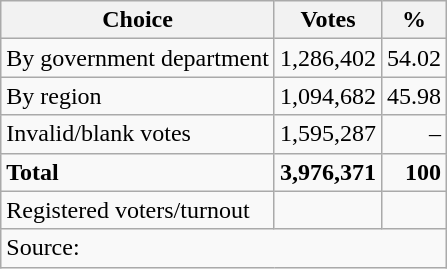<table class=wikitable style=text-align:right>
<tr>
<th>Choice</th>
<th>Votes</th>
<th>%</th>
</tr>
<tr>
<td align=left>By government department</td>
<td>1,286,402</td>
<td>54.02</td>
</tr>
<tr>
<td align=left>By region</td>
<td>1,094,682</td>
<td>45.98</td>
</tr>
<tr>
<td align=left>Invalid/blank votes</td>
<td>1,595,287</td>
<td>–</td>
</tr>
<tr>
<td align=left><strong>Total</strong></td>
<td><strong>3,976,371</strong></td>
<td><strong>100</strong></td>
</tr>
<tr>
<td align=left>Registered voters/turnout</td>
<td></td>
<td></td>
</tr>
<tr>
<td align=left colspan=3>Source: </td>
</tr>
</table>
